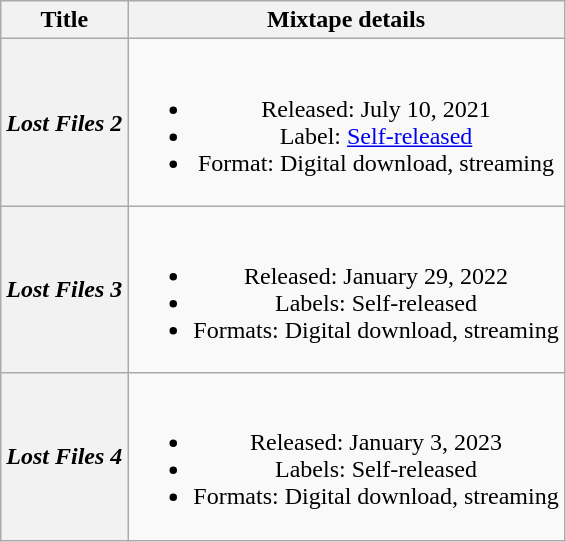<table class="wikitable plainrowheaders" style="text-align:center;">
<tr>
<th scope="col">Title</th>
<th scope="col">Mixtape details</th>
</tr>
<tr>
<th scope="row"><em>Lost Files 2</em></th>
<td><br><ul><li>Released: July 10, 2021</li><li>Label: <a href='#'>Self-released</a></li><li>Format: Digital download, streaming</li></ul></td>
</tr>
<tr>
<th scope="row"><em>Lost Files 3</em></th>
<td><br><ul><li>Released: January 29, 2022</li><li>Labels: Self-released</li><li>Formats: Digital download, streaming</li></ul></td>
</tr>
<tr>
<th scope="row"><em>Lost Files 4</em></th>
<td><br><ul><li>Released: January 3, 2023</li><li>Labels: Self-released</li><li>Formats: Digital download, streaming</li></ul></td>
</tr>
</table>
